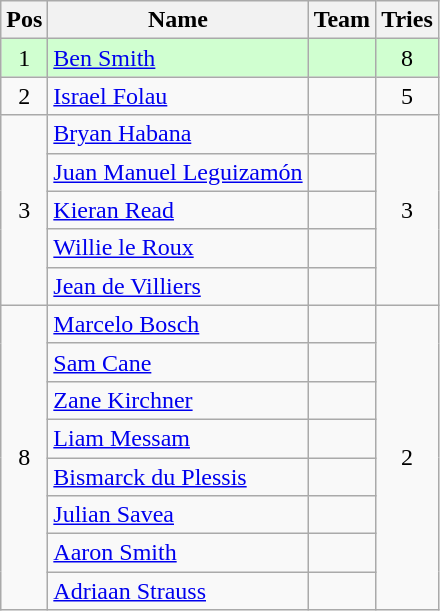<table class="wikitable" style="text-align:center">
<tr>
<th>Pos</th>
<th>Name</th>
<th>Team</th>
<th>Tries</th>
</tr>
<tr style="background:#d0ffd0">
<td>1</td>
<td align="left"><a href='#'>Ben Smith</a></td>
<td align="left"></td>
<td>8</td>
</tr>
<tr>
<td>2</td>
<td align="left"><a href='#'>Israel Folau</a></td>
<td align="left"></td>
<td>5</td>
</tr>
<tr>
<td rowspan=5>3</td>
<td align="left"><a href='#'>Bryan Habana</a></td>
<td align="left"></td>
<td rowspan=5>3</td>
</tr>
<tr>
<td align="left"><a href='#'>Juan Manuel Leguizamón</a></td>
<td align="left"></td>
</tr>
<tr>
<td align="left"><a href='#'>Kieran Read</a></td>
<td align="left"></td>
</tr>
<tr>
<td align="left"><a href='#'>Willie le Roux</a></td>
<td align="left"></td>
</tr>
<tr>
<td align="left"><a href='#'>Jean de Villiers</a></td>
<td align="left"></td>
</tr>
<tr>
<td rowspan="8">8</td>
<td align="left"><a href='#'>Marcelo Bosch</a></td>
<td align="left"></td>
<td rowspan="8">2</td>
</tr>
<tr>
<td align="left"><a href='#'>Sam Cane</a></td>
<td align="left"></td>
</tr>
<tr>
<td align="left"><a href='#'>Zane Kirchner</a></td>
<td align="left"></td>
</tr>
<tr>
<td align="left"><a href='#'>Liam Messam</a></td>
<td align="left"></td>
</tr>
<tr>
<td align="left"><a href='#'>Bismarck du Plessis</a></td>
<td align="left"></td>
</tr>
<tr>
<td align="left"><a href='#'>Julian Savea</a></td>
<td align="left"></td>
</tr>
<tr>
<td align="left"><a href='#'>Aaron Smith</a></td>
<td align="left"></td>
</tr>
<tr>
<td align="left"><a href='#'>Adriaan Strauss</a></td>
<td align="left"></td>
</tr>
</table>
